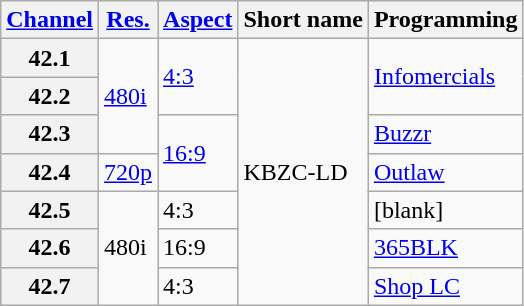<table class="wikitable">
<tr>
<th><a href='#'>Channel</a></th>
<th><a href='#'>Res.</a></th>
<th><a href='#'>Aspect</a></th>
<th>Short name</th>
<th>Programming</th>
</tr>
<tr>
<th scope = "row">42.1</th>
<td rowspan="3"><a href='#'>480i</a></td>
<td rowspan="2"><a href='#'>4:3</a></td>
<td rowspan="7">KBZC-LD</td>
<td rowspan="2"><a href='#'>Infomercials</a></td>
</tr>
<tr>
<th scope = "row">42.2</th>
</tr>
<tr>
<th scope = "row">42.3</th>
<td rowspan="2"><a href='#'>16:9</a></td>
<td><a href='#'>Buzzr</a></td>
</tr>
<tr>
<th scope = "row">42.4</th>
<td><a href='#'>720p</a></td>
<td><a href='#'>Outlaw</a></td>
</tr>
<tr>
<th scope = "row">42.5</th>
<td rowspan="3">480i</td>
<td>4:3</td>
<td>[blank]</td>
</tr>
<tr>
<th scope = "row">42.6</th>
<td>16:9</td>
<td><a href='#'>365BLK</a></td>
</tr>
<tr>
<th scope = "row">42.7</th>
<td>4:3</td>
<td><a href='#'>Shop LC</a></td>
</tr>
</table>
